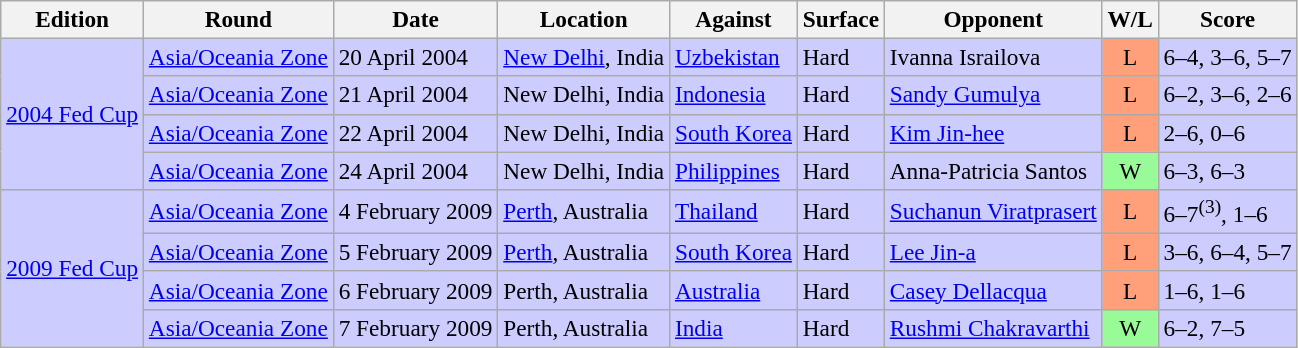<table class=wikitable style=font-size:97%>
<tr>
<th>Edition</th>
<th>Round</th>
<th>Date</th>
<th>Location</th>
<th>Against</th>
<th>Surface</th>
<th>Opponent</th>
<th>W/L</th>
<th>Score</th>
</tr>
<tr style="background:#ccf;">
<td rowspan="4"><a href='#'>2004 Fed Cup</a></td>
<td><a href='#'>Asia/Oceania Zone</a></td>
<td>20 April 2004</td>
<td><a href='#'>New Delhi</a>, India</td>
<td> <a href='#'>Uzbekistan</a></td>
<td>Hard</td>
<td>Ivanna Israilova</td>
<td style="text-align:center; background:#ffa07a;">L</td>
<td>6–4, 3–6, 5–7</td>
</tr>
<tr style="background:#ccf;">
<td><a href='#'>Asia/Oceania Zone</a></td>
<td>21 April 2004</td>
<td>New Delhi, India</td>
<td> <a href='#'>Indonesia</a></td>
<td>Hard</td>
<td><a href='#'>Sandy Gumulya</a></td>
<td style="text-align:center; background:#ffa07a;">L</td>
<td>6–2, 3–6, 2–6</td>
</tr>
<tr style="background:#ccf;">
<td><a href='#'>Asia/Oceania Zone</a></td>
<td>22 April 2004</td>
<td>New Delhi, India</td>
<td> <a href='#'>South Korea</a></td>
<td>Hard</td>
<td><a href='#'>Kim Jin-hee</a></td>
<td style="text-align:center; background:#ffa07a;">L</td>
<td>2–6, 0–6</td>
</tr>
<tr style="background:#ccf;">
<td><a href='#'>Asia/Oceania Zone</a></td>
<td>24 April 2004</td>
<td>New Delhi, India</td>
<td> <a href='#'>Philippines</a></td>
<td>Hard</td>
<td>Anna-Patricia Santos</td>
<td style="text-align:center; background:#98fb98;">W</td>
<td>6–3, 6–3</td>
</tr>
<tr style="background:#ccf;">
<td rowspan="4"><a href='#'>2009 Fed Cup</a></td>
<td><a href='#'>Asia/Oceania Zone</a></td>
<td>4 February 2009</td>
<td><a href='#'>Perth</a>, Australia</td>
<td> <a href='#'>Thailand</a></td>
<td>Hard</td>
<td><a href='#'>Suchanun Viratprasert</a></td>
<td style="text-align:center; background:#ffa07a;">L</td>
<td>6–7<sup>(3)</sup>, 1–6</td>
</tr>
<tr style="background:#ccf;">
<td><a href='#'>Asia/Oceania Zone</a></td>
<td>5 February 2009</td>
<td><a href='#'>Perth</a>, Australia</td>
<td> <a href='#'>South Korea</a></td>
<td>Hard</td>
<td><a href='#'>Lee Jin-a</a></td>
<td style="text-align:center; background:#ffa07a;">L</td>
<td>3–6, 6–4, 5–7</td>
</tr>
<tr style="background:#ccf;">
<td><a href='#'>Asia/Oceania Zone</a></td>
<td>6 February 2009</td>
<td>Perth, Australia</td>
<td> <a href='#'>Australia</a></td>
<td>Hard</td>
<td><a href='#'>Casey Dellacqua</a></td>
<td style="text-align:center; background:#ffa07a;">L</td>
<td>1–6, 1–6</td>
</tr>
<tr style="background:#ccf;">
<td><a href='#'>Asia/Oceania Zone</a></td>
<td>7 February 2009</td>
<td>Perth, Australia</td>
<td> <a href='#'>India</a></td>
<td>Hard</td>
<td><a href='#'>Rushmi Chakravarthi</a></td>
<td style="text-align:center; background:#98fb98;">W</td>
<td>6–2, 7–5</td>
</tr>
</table>
